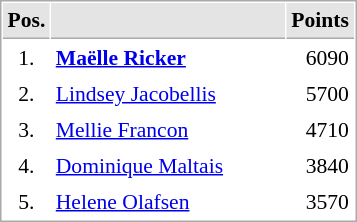<table cellspacing="1" cellpadding="3" style="border:1px solid #AAAAAA;font-size:90%">
<tr bgcolor="#E4E4E4">
<th style="border-bottom:1px solid #AAAAAA" width=10>Pos.</th>
<th style="border-bottom:1px solid #AAAAAA" width=150></th>
<th style="border-bottom:1px solid #AAAAAA" width=20>Points</th>
</tr>
<tr>
<td align="center">1.</td>
<td> <strong><a href='#'>Maëlle Ricker</a></strong></td>
<td align="right">6090</td>
</tr>
<tr>
<td align="center">2.</td>
<td> <a href='#'>Lindsey Jacobellis</a></td>
<td align="right">5700</td>
</tr>
<tr>
<td align="center">3.</td>
<td> <a href='#'>Mellie Francon</a></td>
<td align="right">4710</td>
</tr>
<tr>
<td align="center">4.</td>
<td> <a href='#'>Dominique Maltais</a></td>
<td align="right">3840</td>
</tr>
<tr>
<td align="center">5.</td>
<td> <a href='#'>Helene Olafsen</a></td>
<td align="right">3570</td>
</tr>
</table>
